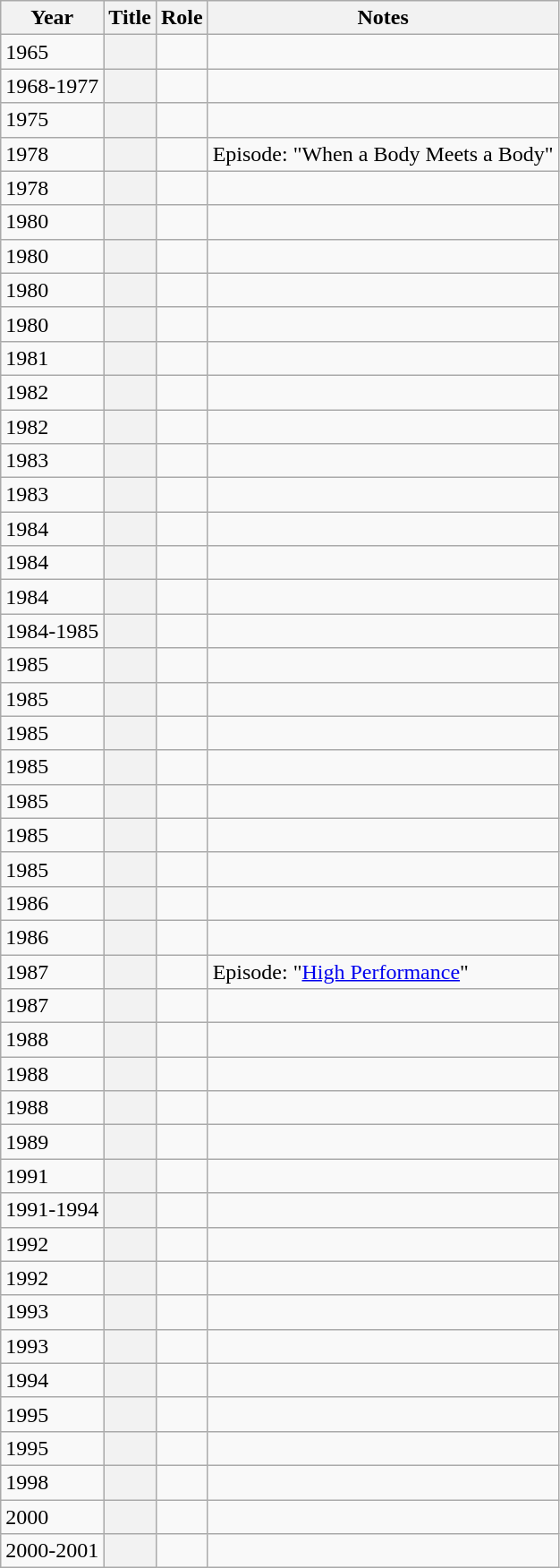<table class="wikitable sortable plainrowheaders">
<tr>
<th scope="col">Year</th>
<th scope="col">Title</th>
<th scope="col">Role</th>
<th scope="col" class="unsortable">Notes</th>
</tr>
<tr>
<td>1965</td>
<th scope="row"><em></em></th>
<td></td>
<td></td>
</tr>
<tr>
<td>1968-1977</td>
<th scope="row"><em></em></th>
<td></td>
<td></td>
</tr>
<tr>
<td>1975</td>
<th scope="row"><em></em></th>
<td></td>
<td></td>
</tr>
<tr>
<td>1978</td>
<th scope="row"><em></em></th>
<td></td>
<td {{sortname>Episode: "When a Body Meets a Body"</td>
</tr>
<tr>
<td>1978</td>
<th scope="row"><em></em></th>
<td></td>
<td></td>
</tr>
<tr>
<td>1980</td>
<th scope="row"><em></em></th>
<td></td>
<td></td>
</tr>
<tr>
<td>1980</td>
<th scope="row"><em></em></th>
<td></td>
<td></td>
</tr>
<tr>
<td>1980</td>
<th scope="row"><em></em></th>
<td></td>
<td></td>
</tr>
<tr>
<td>1980</td>
<th scope="row"><em></em></th>
<td></td>
<td></td>
</tr>
<tr>
<td>1981</td>
<th scope="row"><em></em></th>
<td></td>
<td></td>
</tr>
<tr>
<td>1982</td>
<th scope="row"><em></em></th>
<td></td>
<td></td>
</tr>
<tr>
<td>1982</td>
<th scope="row"><em></em></th>
<td></td>
<td></td>
</tr>
<tr>
<td>1983</td>
<th scope="row"><em></em></th>
<td></td>
<td></td>
</tr>
<tr>
<td>1983</td>
<th scope="row"><em></em></th>
<td></td>
<td></td>
</tr>
<tr>
<td>1984</td>
<th scope="row"><em></em></th>
<td></td>
<td><br></td>
</tr>
<tr>
<td>1984</td>
<th scope="row"><em></em></th>
<td></td>
<td></td>
</tr>
<tr>
<td>1984</td>
<th scope="row"><em></em></th>
<td></td>
<td></td>
</tr>
<tr>
<td>1984-1985</td>
<th scope="row"><em></em></th>
<td></td>
<td></td>
</tr>
<tr>
<td>1985</td>
<th scope="row"><em></em></th>
<td></td>
<td></td>
</tr>
<tr>
<td>1985</td>
<th scope="row"><em></em></th>
<td></td>
<td></td>
</tr>
<tr>
<td>1985</td>
<th scope="row"><em></em></th>
<td></td>
<td></td>
</tr>
<tr>
<td>1985</td>
<th scope="row"><em></em></th>
<td></td>
<td></td>
</tr>
<tr>
<td>1985</td>
<th scope="row"><em></em></th>
<td></td>
<td></td>
</tr>
<tr>
<td>1985</td>
<th scope="row"><em></em></th>
<td></td>
<td></td>
</tr>
<tr>
<td>1985</td>
<th scope="row"><em></em></th>
<td></td>
<td></td>
</tr>
<tr>
<td>1986</td>
<th scope="row"><em></em></th>
<td></td>
<td></td>
</tr>
<tr>
<td>1986</td>
<th scope="row"><em></em></th>
<td></td>
<td></td>
</tr>
<tr>
<td>1987</td>
<th scope="row"><em></em></th>
<td></td>
<td>Episode: "<a href='#'>High Performance</a>"</td>
</tr>
<tr>
<td>1987</td>
<th scope="row"><em></em></th>
<td></td>
<td></td>
</tr>
<tr>
<td>1988</td>
<th scope="row"><em></em></th>
<td></td>
<td></td>
</tr>
<tr>
<td>1988</td>
<th scope="row"><em></em></th>
<td></td>
<td></td>
</tr>
<tr>
<td>1988</td>
<th scope="row"><em></em></th>
<td></td>
<td></td>
</tr>
<tr>
<td>1989</td>
<th scope="row"><em></em></th>
<td></td>
<td></td>
</tr>
<tr>
<td>1991</td>
<th scope="row"><em></em></th>
<td></td>
<td></td>
</tr>
<tr>
<td>1991-1994</td>
<th scope="row"><em></em></th>
<td></td>
<td><br></td>
</tr>
<tr>
<td>1992</td>
<th scope="row"><em></em></th>
<td></td>
<td></td>
</tr>
<tr>
<td>1992</td>
<th scope="row"><em></em></th>
<td></td>
<td></td>
</tr>
<tr>
<td>1993</td>
<th scope="row"><em></em></th>
<td></td>
<td></td>
</tr>
<tr>
<td>1993</td>
<th scope="row"><em></em></th>
<td></td>
<td></td>
</tr>
<tr>
<td>1994</td>
<th scope="row"><em></em></th>
<td></td>
<td></td>
</tr>
<tr>
<td>1995</td>
<th scope="row"><em></em></th>
<td></td>
<td></td>
</tr>
<tr>
<td>1995</td>
<th scope="row"><em></em></th>
<td></td>
<td></td>
</tr>
<tr>
<td>1998</td>
<th scope="row"><em></em></th>
<td></td>
<td></td>
</tr>
<tr>
<td>2000</td>
<th scope="row"><em></em></th>
<td></td>
<td></td>
</tr>
<tr>
<td>2000-2001</td>
<th scope="row"><em></em></th>
<td></td>
<td></td>
</tr>
</table>
